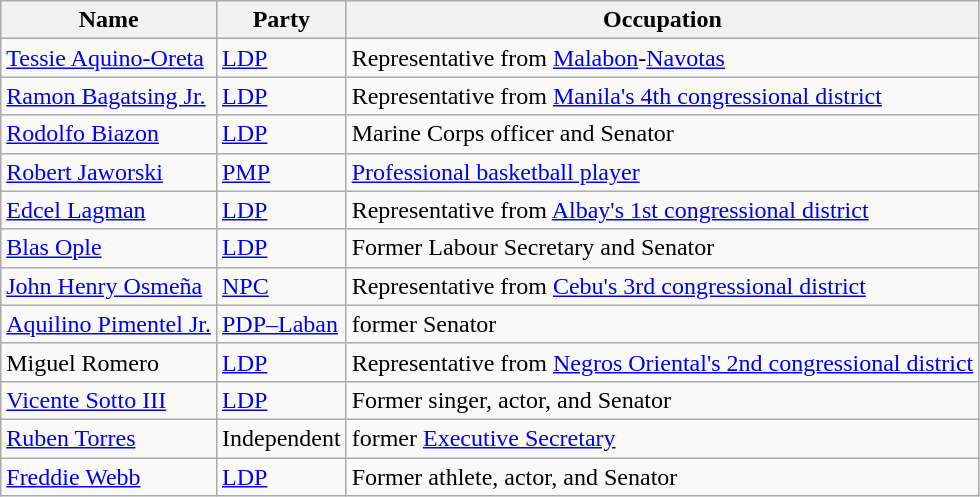<table class="wikitable">
<tr>
<th>Name</th>
<th>Party</th>
<th>Occupation</th>
</tr>
<tr>
<td><a href='#'>Tessie Aquino-Oreta</a></td>
<td><a href='#'>LDP</a></td>
<td>Representative from <a href='#'>Malabon</a>-<a href='#'>Navotas</a></td>
</tr>
<tr>
<td><a href='#'>Ramon Bagatsing Jr.</a></td>
<td><a href='#'>LDP</a></td>
<td>Representative from <a href='#'>Manila's 4th congressional district</a></td>
</tr>
<tr>
<td><a href='#'>Rodolfo Biazon</a></td>
<td><a href='#'>LDP</a></td>
<td>Marine Corps officer and Senator</td>
</tr>
<tr>
<td><a href='#'>Robert Jaworski</a></td>
<td><a href='#'>PMP</a></td>
<td><a href='#'>Professional basketball player</a></td>
</tr>
<tr>
<td><a href='#'>Edcel Lagman</a></td>
<td><a href='#'>LDP</a></td>
<td>Representative from <a href='#'>Albay's 1st congressional district</a></td>
</tr>
<tr>
<td><a href='#'>Blas Ople</a></td>
<td><a href='#'>LDP</a></td>
<td>Former Labour Secretary and Senator</td>
</tr>
<tr>
<td><a href='#'>John Henry Osmeña</a></td>
<td><a href='#'>NPC</a></td>
<td>Representative from <a href='#'>Cebu's 3rd congressional district</a></td>
</tr>
<tr>
<td><a href='#'>Aquilino Pimentel Jr.</a></td>
<td><a href='#'>PDP–Laban</a></td>
<td>former Senator</td>
</tr>
<tr>
<td>Miguel Romero</td>
<td><a href='#'>LDP</a></td>
<td>Representative from <a href='#'>Negros Oriental's 2nd congressional district</a></td>
</tr>
<tr>
<td><a href='#'>Vicente Sotto III</a></td>
<td><a href='#'>LDP</a></td>
<td>Former singer, actor, and Senator</td>
</tr>
<tr>
<td><a href='#'>Ruben Torres</a></td>
<td>Independent</td>
<td>former <a href='#'>Executive Secretary</a></td>
</tr>
<tr>
<td><a href='#'>Freddie Webb</a></td>
<td><a href='#'>LDP</a></td>
<td>Former athlete, actor, and Senator</td>
</tr>
</table>
